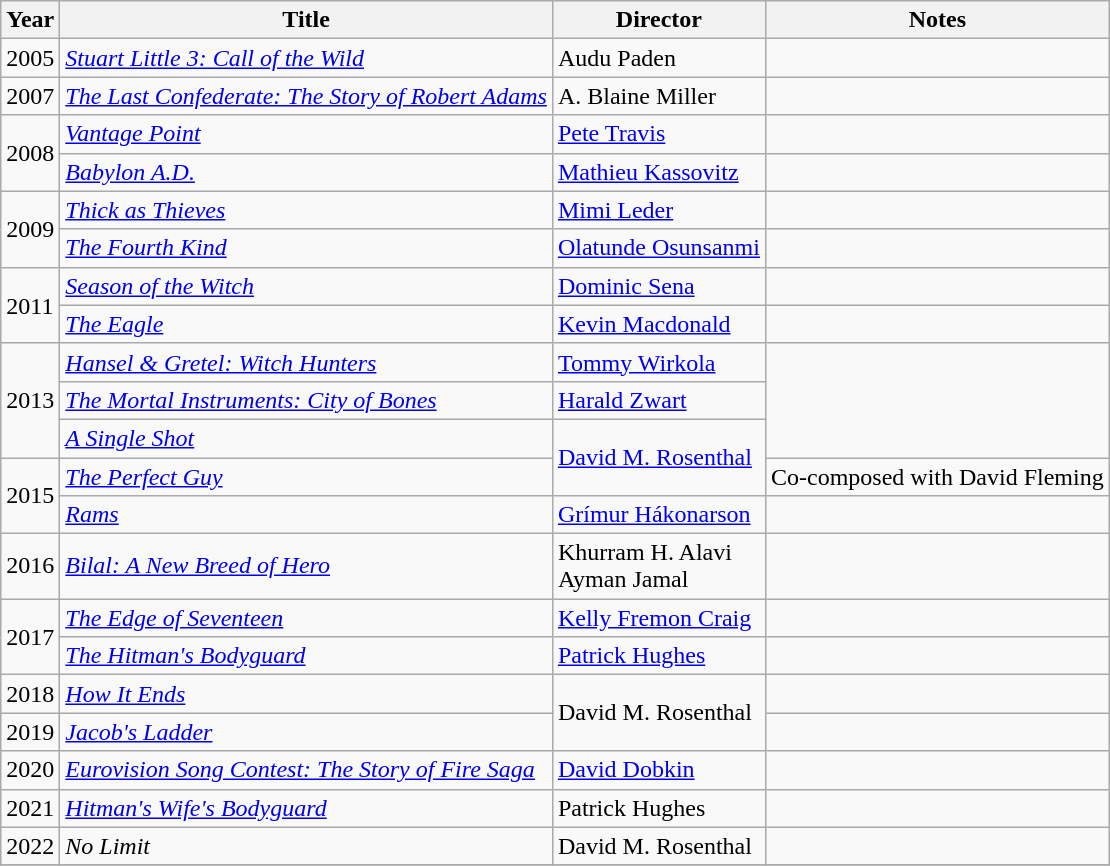<table class="wikitable">
<tr>
<th>Year</th>
<th>Title</th>
<th>Director</th>
<th>Notes</th>
</tr>
<tr>
<td>2005</td>
<td><em><a href='#'>Stuart Little 3: Call of the Wild</a></em></td>
<td>Audu Paden</td>
<td></td>
</tr>
<tr>
<td>2007</td>
<td><em><a href='#'>The Last Confederate: The Story of Robert Adams</a></em></td>
<td>A. Blaine Miller</td>
<td></td>
</tr>
<tr>
<td rowspan=2>2008</td>
<td><em><a href='#'>Vantage Point</a></em></td>
<td><a href='#'>Pete Travis</a></td>
<td></td>
</tr>
<tr>
<td><em><a href='#'>Babylon A.D.</a></em></td>
<td><a href='#'>Mathieu Kassovitz</a></td>
<td></td>
</tr>
<tr>
<td rowspan=2>2009</td>
<td><em><a href='#'>Thick as Thieves</a></em></td>
<td><a href='#'>Mimi Leder</a></td>
<td></td>
</tr>
<tr>
<td><em><a href='#'>The Fourth Kind</a></em></td>
<td><a href='#'>Olatunde Osunsanmi</a></td>
<td></td>
</tr>
<tr>
<td rowspan=2>2011</td>
<td><em><a href='#'>Season of the Witch</a></em></td>
<td><a href='#'>Dominic Sena</a></td>
<td></td>
</tr>
<tr>
<td><em><a href='#'>The Eagle</a></em></td>
<td><a href='#'>Kevin Macdonald</a></td>
<td></td>
</tr>
<tr>
<td rowspan="3">2013</td>
<td><em><a href='#'>Hansel & Gretel: Witch Hunters</a></em></td>
<td><a href='#'>Tommy Wirkola</a></td>
<td rowspan="3"></td>
</tr>
<tr>
<td><em><a href='#'>The Mortal Instruments: City of Bones</a></em></td>
<td><a href='#'>Harald Zwart</a></td>
</tr>
<tr>
<td><em><a href='#'>A Single Shot</a></em></td>
<td rowspan=2><a href='#'>David M. Rosenthal</a></td>
</tr>
<tr>
<td rowspan=2>2015</td>
<td><em><a href='#'>The Perfect Guy</a></em></td>
<td>Co-composed with David Fleming</td>
</tr>
<tr>
<td><em><a href='#'>Rams</a></em></td>
<td><a href='#'>Grímur Hákonarson</a></td>
<td></td>
</tr>
<tr>
<td>2016</td>
<td><em><a href='#'>Bilal: A New Breed of Hero</a></em></td>
<td>Khurram H. Alavi<br>Ayman Jamal</td>
<td></td>
</tr>
<tr>
<td rowspan=2>2017</td>
<td><em><a href='#'>The Edge of Seventeen</a></em></td>
<td><a href='#'>Kelly Fremon Craig</a></td>
<td></td>
</tr>
<tr>
<td><em><a href='#'>The Hitman's Bodyguard</a></em></td>
<td><a href='#'>Patrick Hughes</a></td>
<td></td>
</tr>
<tr>
<td>2018</td>
<td><em><a href='#'>How It Ends</a></em></td>
<td rowspan=2>David M. Rosenthal</td>
<td></td>
</tr>
<tr>
<td>2019</td>
<td><em><a href='#'>Jacob's Ladder</a></em></td>
<td></td>
</tr>
<tr>
<td>2020</td>
<td><em><a href='#'>Eurovision Song Contest: The Story of Fire Saga</a></em></td>
<td><a href='#'>David Dobkin</a></td>
<td></td>
</tr>
<tr>
<td>2021</td>
<td><em><a href='#'>Hitman's Wife's Bodyguard</a></em></td>
<td>Patrick Hughes</td>
<td></td>
</tr>
<tr>
<td>2022</td>
<td><em>No Limit</em></td>
<td>David M. Rosenthal</td>
<td></td>
</tr>
<tr>
</tr>
</table>
